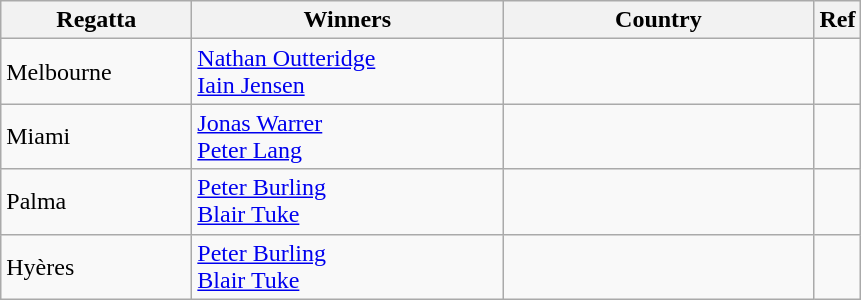<table class="wikitable">
<tr>
<th width=120>Regatta</th>
<th style="width:200px;">Winners</th>
<th style="width:200px;">Country</th>
<th>Ref</th>
</tr>
<tr>
<td>Melbourne</td>
<td><a href='#'>Nathan Outteridge</a><br><a href='#'>Iain Jensen</a></td>
<td></td>
<td></td>
</tr>
<tr>
<td>Miami</td>
<td><a href='#'>Jonas Warrer</a><br><a href='#'>Peter Lang</a></td>
<td></td>
<td></td>
</tr>
<tr>
<td>Palma</td>
<td><a href='#'>Peter Burling</a><br><a href='#'>Blair Tuke</a></td>
<td></td>
<td></td>
</tr>
<tr>
<td>Hyères</td>
<td><a href='#'>Peter Burling</a><br><a href='#'>Blair Tuke</a></td>
<td></td>
<td></td>
</tr>
</table>
